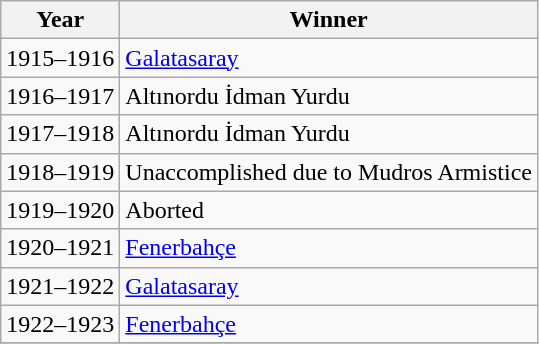<table class="wikitable">
<tr>
<th>Year</th>
<th>Winner</th>
</tr>
<tr>
<td>1915–1916</td>
<td><a href='#'> Galatasaray</a></td>
</tr>
<tr>
<td>1916–1917</td>
<td>Altınordu İdman Yurdu</td>
</tr>
<tr>
<td>1917–1918</td>
<td>Altınordu İdman Yurdu</td>
</tr>
<tr>
<td>1918–1919</td>
<td>Unaccomplished due to Mudros Armistice</td>
</tr>
<tr>
<td>1919–1920</td>
<td>Aborted</td>
</tr>
<tr>
<td>1920–1921</td>
<td><a href='#'> Fenerbahçe</a></td>
</tr>
<tr>
<td>1921–1922</td>
<td><a href='#'> Galatasaray</a></td>
</tr>
<tr>
<td>1922–1923</td>
<td><a href='#'> Fenerbahçe</a></td>
</tr>
<tr>
</tr>
</table>
